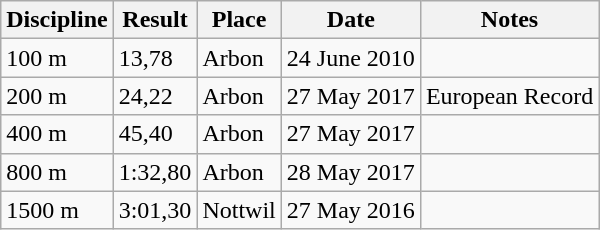<table class="wikitable">
<tr>
<th>Discipline</th>
<th>Result</th>
<th>Place</th>
<th>Date</th>
<th>Notes</th>
</tr>
<tr>
<td>100 m</td>
<td>13,78</td>
<td>Arbon</td>
<td>24 June 2010</td>
<td></td>
</tr>
<tr>
<td>200 m</td>
<td>24,22</td>
<td>Arbon</td>
<td>27 May 2017</td>
<td>European Record</td>
</tr>
<tr>
<td>400 m</td>
<td>45,40</td>
<td>Arbon</td>
<td>27 May 2017</td>
<td></td>
</tr>
<tr>
<td>800 m</td>
<td>1:32,80</td>
<td>Arbon</td>
<td>28 May 2017</td>
<td></td>
</tr>
<tr>
<td>1500 m</td>
<td>3:01,30</td>
<td>Nottwil</td>
<td>27 May 2016</td>
<td></td>
</tr>
</table>
